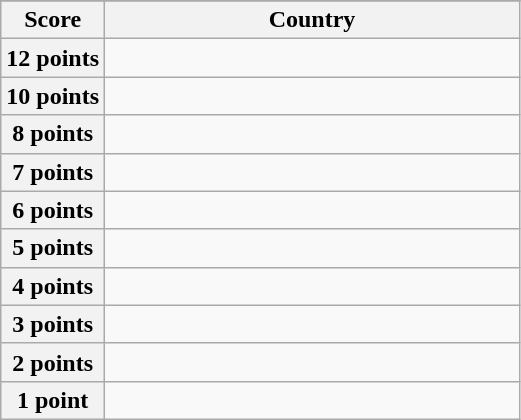<table class="wikitable">
<tr>
</tr>
<tr>
<th scope="col" width="20%">Score</th>
<th scope="col">Country</th>
</tr>
<tr>
<th scope="row">12 points</th>
<td></td>
</tr>
<tr>
<th scope="row">10 points</th>
<td></td>
</tr>
<tr>
<th scope="row">8 points</th>
<td></td>
</tr>
<tr>
<th scope="row">7 points</th>
<td></td>
</tr>
<tr>
<th scope="row">6 points</th>
<td></td>
</tr>
<tr>
<th scope="row">5 points</th>
<td></td>
</tr>
<tr>
<th scope="row">4 points</th>
<td></td>
</tr>
<tr>
<th scope="row">3 points</th>
<td></td>
</tr>
<tr>
<th scope="row">2 points</th>
<td></td>
</tr>
<tr>
<th scope="row">1 point</th>
<td></td>
</tr>
</table>
